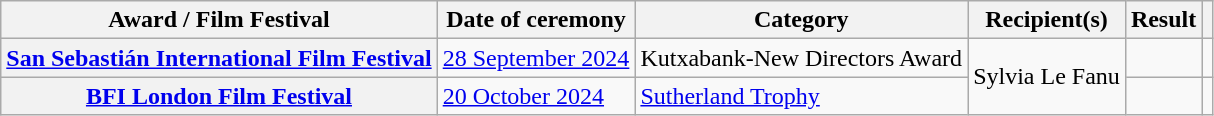<table class="wikitable sortable plainrowheaders">
<tr>
<th scope="col">Award / Film Festival</th>
<th scope="col">Date of ceremony</th>
<th scope="col">Category</th>
<th scope="col">Recipient(s)</th>
<th scope="col">Result</th>
<th scope="col" class="unsortable"></th>
</tr>
<tr>
<th scope="row"><a href='#'>San Sebastián International Film Festival</a></th>
<td><a href='#'>28 September 2024</a></td>
<td>Kutxabank-New Directors Award</td>
<td rowspan="2">Sylvia Le Fanu</td>
<td></td>
<td align="center"></td>
</tr>
<tr>
<th scope="row"><a href='#'>BFI London Film Festival</a></th>
<td><a href='#'>20 October 2024</a></td>
<td><a href='#'>Sutherland Trophy</a></td>
<td></td>
<td align="center"></td>
</tr>
</table>
